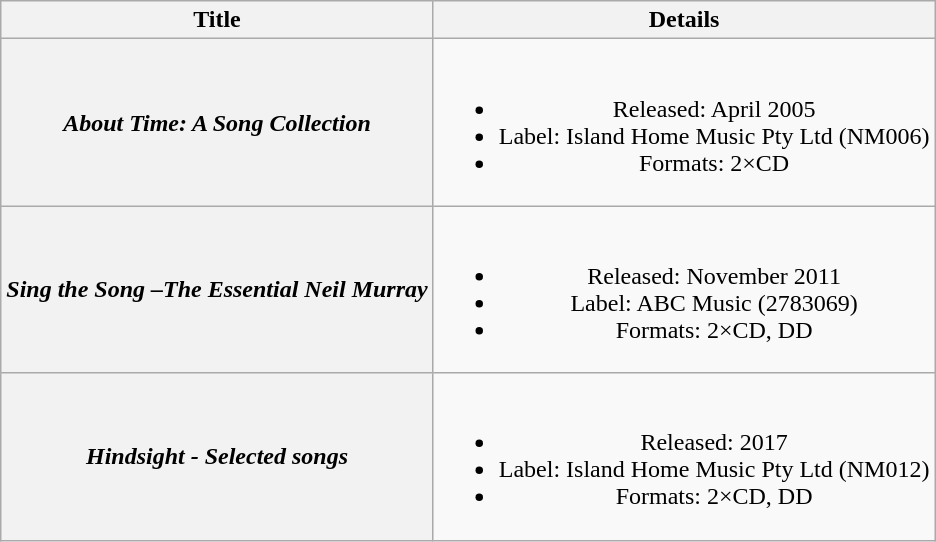<table class="wikitable plainrowheaders" style="text-align:center;">
<tr>
<th>Title</th>
<th>Details</th>
</tr>
<tr>
<th scope="row"><em>About Time: A Song Collection</em></th>
<td><br><ul><li>Released: April 2005</li><li>Label: Island Home Music Pty Ltd (NM006)</li><li>Formats: 2×CD</li></ul></td>
</tr>
<tr>
<th scope="row"><em>Sing the Song –The Essential Neil Murray</em></th>
<td><br><ul><li>Released: November 2011</li><li>Label: ABC Music (2783069)</li><li>Formats: 2×CD, DD</li></ul></td>
</tr>
<tr>
<th scope="row"><em>Hindsight - Selected songs</em></th>
<td><br><ul><li>Released: 2017</li><li>Label: Island Home Music Pty Ltd (NM012)</li><li>Formats: 2×CD, DD</li></ul></td>
</tr>
</table>
